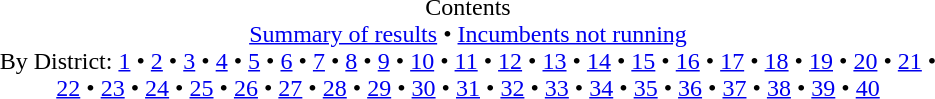<table class="toc" id="toc" summary="Contents" style="width:50%">
<tr>
<td align="center">Contents <br><a href='#'>Summary of results</a> • <a href='#'>Incumbents not running</a><br>By District: <a href='#'>1</a> • <a href='#'>2</a> • <a href='#'>3</a> • <a href='#'>4</a> • <a href='#'>5</a> • <a href='#'>6</a> • <a href='#'>7</a> • <a href='#'>8</a> • <a href='#'>9</a> • <a href='#'>10</a> • <a href='#'>11</a> • <a href='#'>12</a> • <a href='#'>13</a> • <a href='#'>14</a> • <a href='#'>15</a> • <a href='#'>16</a> • <a href='#'>17</a> • <a href='#'>18</a> • <a href='#'>19</a> • <a href='#'>20</a> • <a href='#'>21</a> • <a href='#'>22</a> • <a href='#'>23</a> • <a href='#'>24</a> • <a href='#'>25</a> • <a href='#'>26</a> • <a href='#'>27</a> • <a href='#'>28</a> • <a href='#'>29</a> • <a href='#'>30</a> • <a href='#'>31</a> • <a href='#'>32</a> • <a href='#'>33</a> • <a href='#'>34</a> • <a href='#'>35</a> • <a href='#'>36</a> • <a href='#'>37</a> • <a href='#'>38</a> • <a href='#'>39</a> • <a href='#'>40</a><br></td>
</tr>
</table>
